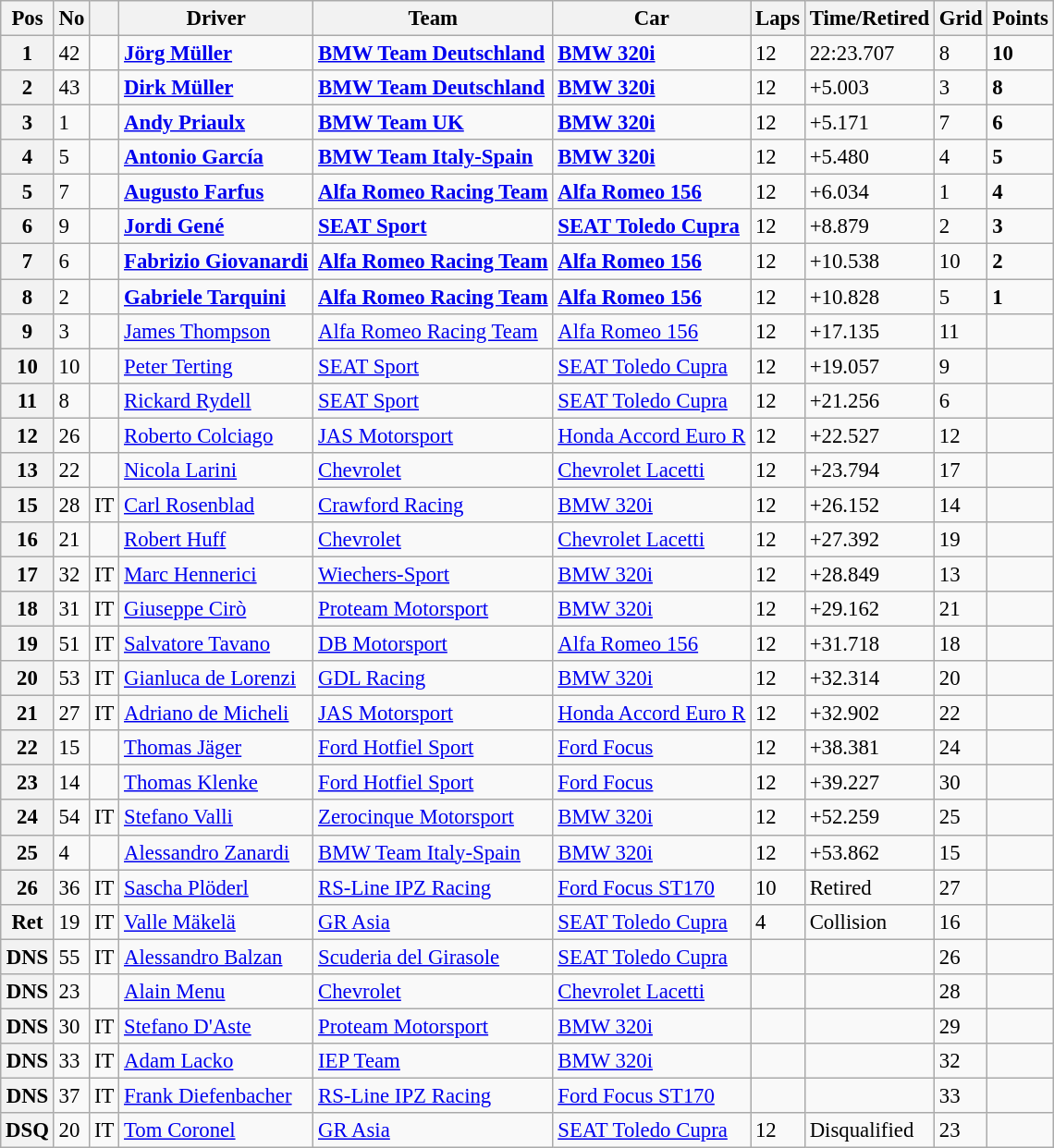<table class="wikitable" style="font-size: 95%">
<tr>
<th>Pos</th>
<th>No</th>
<th></th>
<th>Driver</th>
<th>Team</th>
<th>Car</th>
<th>Laps</th>
<th>Time/Retired</th>
<th>Grid</th>
<th>Points</th>
</tr>
<tr>
<th>1</th>
<td>42</td>
<td></td>
<td> <strong><a href='#'>Jörg Müller</a></strong></td>
<td><strong><a href='#'>BMW Team Deutschland</a></strong></td>
<td><strong><a href='#'>BMW 320i</a></strong></td>
<td>12</td>
<td>22:23.707</td>
<td>8</td>
<td><strong>10</strong></td>
</tr>
<tr>
<th>2</th>
<td>43</td>
<td></td>
<td> <strong><a href='#'>Dirk Müller</a></strong></td>
<td><strong><a href='#'>BMW Team Deutschland</a></strong></td>
<td><strong><a href='#'>BMW 320i</a></strong></td>
<td>12</td>
<td>+5.003</td>
<td>3</td>
<td><strong>8</strong></td>
</tr>
<tr>
<th>3</th>
<td>1</td>
<td></td>
<td> <strong><a href='#'>Andy Priaulx</a></strong></td>
<td><strong><a href='#'>BMW Team UK</a></strong></td>
<td><strong><a href='#'>BMW 320i</a></strong></td>
<td>12</td>
<td>+5.171</td>
<td>7</td>
<td><strong>6</strong></td>
</tr>
<tr>
<th>4</th>
<td>5</td>
<td></td>
<td> <strong><a href='#'>Antonio García</a></strong></td>
<td><strong><a href='#'>BMW Team Italy-Spain</a></strong></td>
<td><strong><a href='#'>BMW 320i</a></strong></td>
<td>12</td>
<td>+5.480</td>
<td>4</td>
<td><strong>5</strong></td>
</tr>
<tr>
<th>5</th>
<td>7</td>
<td></td>
<td> <strong><a href='#'>Augusto Farfus</a></strong></td>
<td><strong><a href='#'>Alfa Romeo Racing Team</a></strong></td>
<td><strong><a href='#'>Alfa Romeo 156</a></strong></td>
<td>12</td>
<td>+6.034</td>
<td>1</td>
<td><strong>4</strong></td>
</tr>
<tr>
<th>6</th>
<td>9</td>
<td></td>
<td> <strong><a href='#'>Jordi Gené</a></strong></td>
<td><strong><a href='#'>SEAT Sport</a></strong></td>
<td><strong><a href='#'>SEAT Toledo Cupra</a></strong></td>
<td>12</td>
<td>+8.879</td>
<td>2</td>
<td><strong>3</strong></td>
</tr>
<tr>
<th>7</th>
<td>6</td>
<td></td>
<td> <strong><a href='#'>Fabrizio Giovanardi</a></strong></td>
<td><strong><a href='#'>Alfa Romeo Racing Team</a></strong></td>
<td><strong><a href='#'>Alfa Romeo 156</a></strong></td>
<td>12</td>
<td>+10.538</td>
<td>10</td>
<td><strong>2</strong></td>
</tr>
<tr>
<th>8</th>
<td>2</td>
<td></td>
<td> <strong><a href='#'>Gabriele Tarquini</a></strong></td>
<td><strong><a href='#'>Alfa Romeo Racing Team</a></strong></td>
<td><strong><a href='#'>Alfa Romeo 156</a></strong></td>
<td>12</td>
<td>+10.828</td>
<td>5</td>
<td><strong>1</strong></td>
</tr>
<tr>
<th>9</th>
<td>3</td>
<td></td>
<td> <a href='#'>James Thompson</a></td>
<td><a href='#'>Alfa Romeo Racing Team</a></td>
<td><a href='#'>Alfa Romeo 156</a></td>
<td>12</td>
<td>+17.135</td>
<td>11</td>
<td></td>
</tr>
<tr>
<th>10</th>
<td>10</td>
<td></td>
<td> <a href='#'>Peter Terting</a></td>
<td><a href='#'>SEAT Sport</a></td>
<td><a href='#'>SEAT Toledo Cupra</a></td>
<td>12</td>
<td>+19.057</td>
<td>9</td>
<td></td>
</tr>
<tr>
<th>11</th>
<td>8</td>
<td></td>
<td> <a href='#'>Rickard Rydell</a></td>
<td><a href='#'>SEAT Sport</a></td>
<td><a href='#'>SEAT Toledo Cupra</a></td>
<td>12</td>
<td>+21.256</td>
<td>6</td>
<td></td>
</tr>
<tr>
<th>12</th>
<td>26</td>
<td></td>
<td> <a href='#'>Roberto Colciago</a></td>
<td><a href='#'>JAS Motorsport</a></td>
<td><a href='#'>Honda Accord Euro R</a></td>
<td>12</td>
<td>+22.527</td>
<td>12</td>
<td></td>
</tr>
<tr>
<th>13</th>
<td>22</td>
<td></td>
<td> <a href='#'>Nicola Larini</a></td>
<td><a href='#'>Chevrolet</a></td>
<td><a href='#'>Chevrolet Lacetti</a></td>
<td>12</td>
<td>+23.794</td>
<td>17</td>
<td></td>
</tr>
<tr>
<th>15</th>
<td>28</td>
<td>IT</td>
<td> <a href='#'>Carl Rosenblad</a></td>
<td><a href='#'>Crawford Racing</a></td>
<td><a href='#'>BMW 320i</a></td>
<td>12</td>
<td>+26.152</td>
<td>14</td>
<td></td>
</tr>
<tr>
<th>16</th>
<td>21</td>
<td></td>
<td> <a href='#'>Robert Huff</a></td>
<td><a href='#'>Chevrolet</a></td>
<td><a href='#'>Chevrolet Lacetti</a></td>
<td>12</td>
<td>+27.392</td>
<td>19</td>
<td></td>
</tr>
<tr>
<th>17</th>
<td>32</td>
<td>IT</td>
<td> <a href='#'>Marc Hennerici</a></td>
<td><a href='#'>Wiechers-Sport</a></td>
<td><a href='#'>BMW 320i</a></td>
<td>12</td>
<td>+28.849</td>
<td>13</td>
<td></td>
</tr>
<tr>
<th>18</th>
<td>31</td>
<td>IT</td>
<td>  <a href='#'>Giuseppe Cirò</a></td>
<td><a href='#'>Proteam Motorsport</a></td>
<td><a href='#'>BMW 320i</a></td>
<td>12</td>
<td>+29.162</td>
<td>21</td>
<td></td>
</tr>
<tr>
<th>19</th>
<td>51</td>
<td>IT</td>
<td> <a href='#'>Salvatore Tavano</a></td>
<td><a href='#'>DB Motorsport</a></td>
<td><a href='#'>Alfa Romeo 156</a></td>
<td>12</td>
<td>+31.718</td>
<td>18</td>
<td></td>
</tr>
<tr>
<th>20</th>
<td>53</td>
<td>IT</td>
<td> <a href='#'>Gianluca de Lorenzi</a></td>
<td><a href='#'>GDL Racing</a></td>
<td><a href='#'>BMW 320i</a></td>
<td>12</td>
<td>+32.314</td>
<td>20</td>
<td></td>
</tr>
<tr>
<th>21</th>
<td>27</td>
<td>IT</td>
<td> <a href='#'>Adriano de Micheli</a></td>
<td><a href='#'>JAS Motorsport</a></td>
<td><a href='#'>Honda Accord Euro R</a></td>
<td>12</td>
<td>+32.902</td>
<td>22</td>
<td></td>
</tr>
<tr>
<th>22</th>
<td>15</td>
<td></td>
<td> <a href='#'>Thomas Jäger</a></td>
<td><a href='#'>Ford Hotfiel Sport</a></td>
<td><a href='#'>Ford Focus</a></td>
<td>12</td>
<td>+38.381</td>
<td>24</td>
<td></td>
</tr>
<tr>
<th>23</th>
<td>14</td>
<td></td>
<td> <a href='#'>Thomas Klenke</a></td>
<td><a href='#'>Ford Hotfiel Sport</a></td>
<td><a href='#'>Ford Focus</a></td>
<td>12</td>
<td>+39.227</td>
<td>30</td>
<td></td>
</tr>
<tr>
<th>24</th>
<td>54</td>
<td>IT</td>
<td> <a href='#'>Stefano Valli</a></td>
<td><a href='#'>Zerocinque Motorsport</a></td>
<td><a href='#'>BMW 320i</a></td>
<td>12</td>
<td>+52.259</td>
<td>25</td>
<td></td>
</tr>
<tr>
<th>25</th>
<td>4</td>
<td></td>
<td> <a href='#'>Alessandro Zanardi</a></td>
<td><a href='#'>BMW Team Italy-Spain</a></td>
<td><a href='#'>BMW 320i</a></td>
<td>12</td>
<td>+53.862</td>
<td>15</td>
<td></td>
</tr>
<tr>
<th>26</th>
<td>36</td>
<td>IT</td>
<td> <a href='#'>Sascha Plöderl</a></td>
<td><a href='#'>RS-Line IPZ Racing</a></td>
<td><a href='#'>Ford Focus ST170</a></td>
<td>10</td>
<td>Retired</td>
<td>27</td>
<td></td>
</tr>
<tr>
<th>Ret</th>
<td>19</td>
<td>IT</td>
<td> <a href='#'>Valle Mäkelä</a></td>
<td><a href='#'>GR Asia</a></td>
<td><a href='#'>SEAT Toledo Cupra</a></td>
<td>4</td>
<td>Collision</td>
<td>16</td>
<td></td>
</tr>
<tr>
<th>DNS</th>
<td>55</td>
<td>IT</td>
<td> <a href='#'>Alessandro Balzan</a></td>
<td><a href='#'>Scuderia del Girasole</a></td>
<td><a href='#'>SEAT Toledo Cupra</a></td>
<td></td>
<td></td>
<td>26</td>
<td></td>
</tr>
<tr>
<th>DNS</th>
<td>23</td>
<td></td>
<td> <a href='#'>Alain Menu</a></td>
<td><a href='#'>Chevrolet</a></td>
<td><a href='#'>Chevrolet Lacetti</a></td>
<td></td>
<td></td>
<td>28</td>
<td></td>
</tr>
<tr>
<th>DNS</th>
<td>30</td>
<td>IT</td>
<td> <a href='#'>Stefano D'Aste</a></td>
<td><a href='#'>Proteam Motorsport</a></td>
<td><a href='#'>BMW 320i</a></td>
<td></td>
<td></td>
<td>29</td>
<td></td>
</tr>
<tr>
<th>DNS</th>
<td>33</td>
<td>IT</td>
<td> <a href='#'>Adam Lacko</a></td>
<td><a href='#'>IEP Team</a></td>
<td><a href='#'>BMW 320i</a></td>
<td></td>
<td></td>
<td>32</td>
<td></td>
</tr>
<tr>
<th>DNS</th>
<td>37</td>
<td>IT</td>
<td> <a href='#'>Frank Diefenbacher</a></td>
<td><a href='#'>RS-Line IPZ Racing</a></td>
<td><a href='#'>Ford Focus ST170</a></td>
<td></td>
<td></td>
<td>33</td>
<td></td>
</tr>
<tr>
<th>DSQ</th>
<td>20</td>
<td>IT</td>
<td> <a href='#'>Tom Coronel</a></td>
<td><a href='#'>GR Asia</a></td>
<td><a href='#'>SEAT Toledo Cupra</a></td>
<td>12</td>
<td>Disqualified</td>
<td>23</td>
<td></td>
</tr>
</table>
